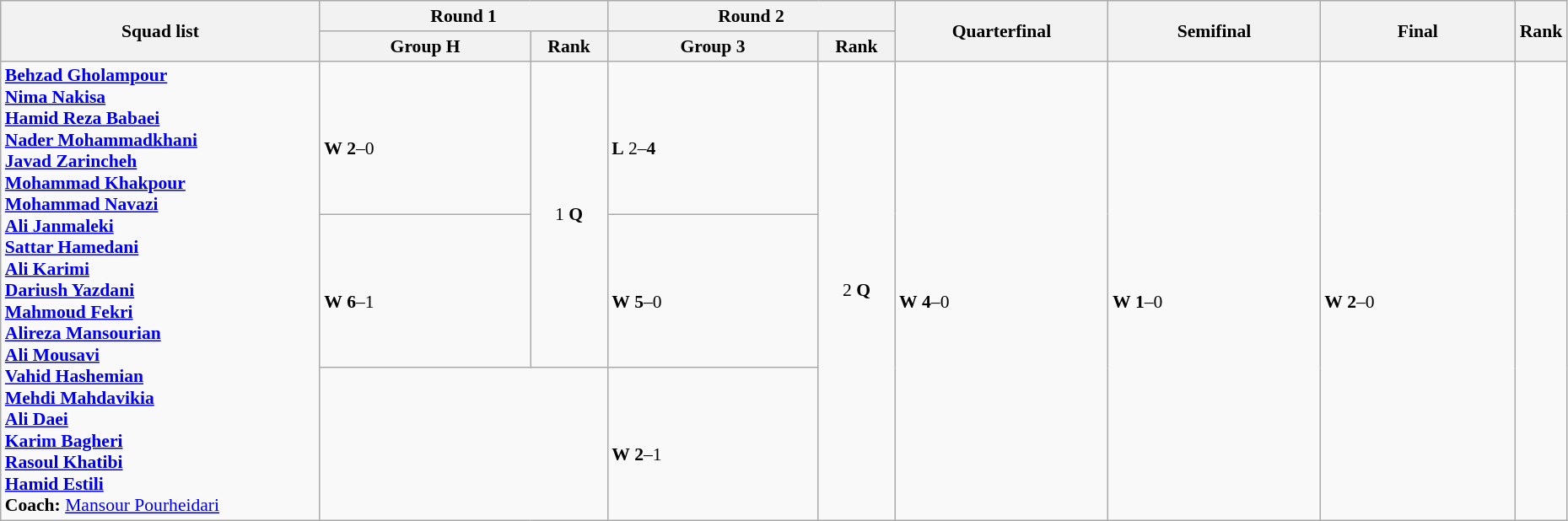<table class="wikitable" width="98%" style="text-align:left; font-size:90%">
<tr>
<th rowspan="2" width="21%">Squad list</th>
<th colspan="2">Round 1</th>
<th colspan="2">Round 2</th>
<th rowspan="2" width="14%">Quarterfinal</th>
<th rowspan="2" width="14%">Semifinal</th>
<th rowspan="2" width="14%">Final</th>
<th rowspan="2" width="5%">Rank</th>
</tr>
<tr>
<th width="14%">Group H</th>
<th width="5%">Rank</th>
<th width="14%">Group 3</th>
<th width="5%">Rank</th>
</tr>
<tr>
<td rowspan="3"><strong><a href='#'>Behzad Gholampour</a><br> <a href='#'>Nima Nakisa</a><br> <a href='#'>Hamid Reza Babaei</a><br> <a href='#'>Nader Mohammadkhani</a><br> <a href='#'>Javad Zarincheh</a><br> <a href='#'>Mohammad Khakpour</a><br> <a href='#'>Mohammad Navazi</a><br> <a href='#'>Ali Janmaleki</a><br> <a href='#'>Sattar Hamedani</a><br> <a href='#'>Ali Karimi</a><br> <a href='#'>Dariush Yazdani</a><br> <a href='#'>Mahmoud Fekri</a><br><a href='#'>Alireza Mansourian</a><br> <a href='#'>Ali Mousavi</a><br> <a href='#'>Vahid Hashemian</a><br><a href='#'>Mehdi Mahdavikia</a><br><a href='#'>Ali Daei</a><br> <a href='#'>Karim Bagheri</a><br> <a href='#'>Rasoul Khatibi</a><br><a href='#'>Hamid Estili</a><br> Coach:</strong> <a href='#'>Mansour Pourheidari</a></td>
<td><br><strong>W</strong> <strong>2</strong>–0</td>
<td rowspan="2" align=center>1 <strong>Q</strong></td>
<td><br><strong>L</strong> 2–<strong>4</strong></td>
<td rowspan="3" align=center>2 <strong>Q</strong></td>
<td rowspan="3"><br><strong>W</strong> <strong>4</strong>–0</td>
<td rowspan="3"><br><strong>W</strong> <strong>1</strong>–0</td>
<td rowspan="3"><br><strong>W</strong> <strong>2</strong>–0</td>
<td rowspan="3" align="center"></td>
</tr>
<tr>
<td><br><strong>W</strong> <strong>6</strong>–1</td>
<td><br><strong>W</strong> <strong>5</strong>–0</td>
</tr>
<tr>
<td colspan="2"></td>
<td><br><strong>W</strong> <strong>2</strong>–1</td>
</tr>
</table>
